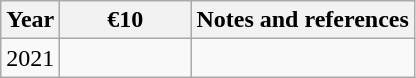<table class="sortable wikitable">
<tr>
<th>Year</th>
<th width=80px>€10</th>
<th class="unsortable">Notes and references</th>
</tr>
<tr>
<td align=center>2021</td>
<td></td>
<td></td>
</tr>
</table>
